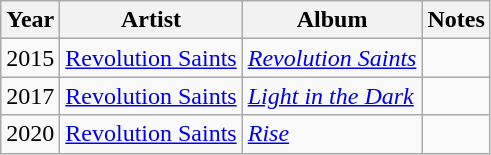<table class="wikitable sortable">
<tr style="background:#fff;">
<th>Year</th>
<th>Artist</th>
<th>Album</th>
<th>Notes</th>
</tr>
<tr>
<td>2015</td>
<td><a href='#'>Revolution Saints</a></td>
<td><em><a href='#'>Revolution Saints</a></em></td>
<td></td>
</tr>
<tr>
<td>2017</td>
<td><a href='#'>Revolution Saints</a></td>
<td><em><a href='#'>Light in the Dark</a></em></td>
<td></td>
</tr>
<tr>
<td>2020</td>
<td><a href='#'>Revolution Saints</a></td>
<td><em><a href='#'>Rise</a></em></td>
<td></td>
</tr>
</table>
